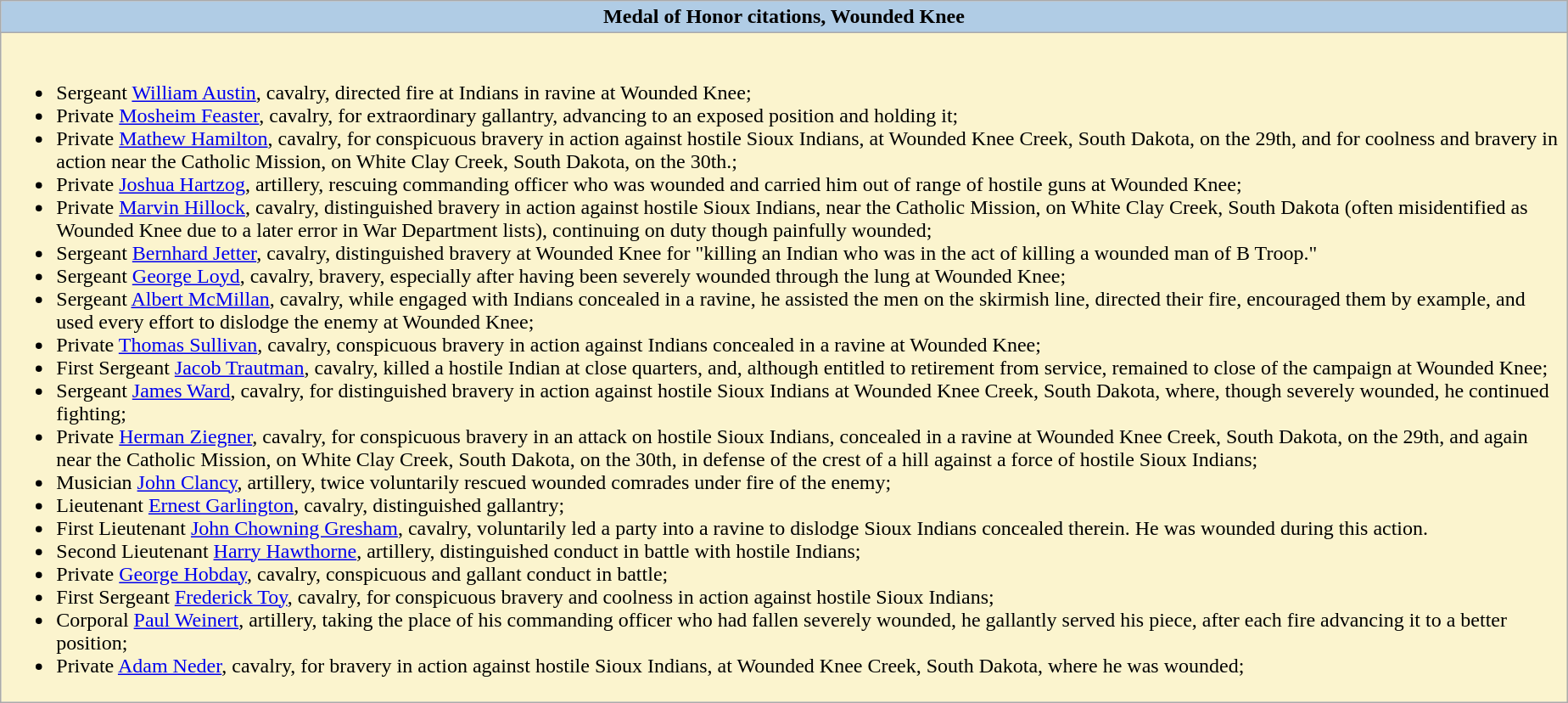<table class="wikitable" style="text-align:left; margin-left:1em; float:center">
<tr>
<td style="background:#b0cce5;text-align:center;" colspan="54"><strong>Medal of Honor citations, Wounded Knee</strong></td>
</tr>
<tr>
<td style="background:#fbf4ce;" colspan="54"><br><ul><li>Sergeant <a href='#'>William Austin</a>, cavalry, directed fire at Indians in ravine at Wounded Knee;</li><li>Private <a href='#'>Mosheim Feaster</a>, cavalry, for extraordinary gallantry, advancing to an exposed position and holding it;</li><li>Private <a href='#'>Mathew Hamilton</a>, cavalry, for conspicuous bravery in action against hostile Sioux Indians, at Wounded Knee Creek, South Dakota, on the 29th, and for coolness and bravery in action near the Catholic Mission, on White Clay Creek, South Dakota, on the 30th.;</li><li>Private <a href='#'>Joshua Hartzog</a>, artillery, rescuing commanding officer who was wounded and carried him out of range of hostile guns at Wounded Knee;</li><li>Private <a href='#'>Marvin Hillock</a>, cavalry, distinguished bravery in action against hostile Sioux Indians, near the Catholic Mission, on White Clay Creek, South Dakota (often misidentified as Wounded Knee due to a later error in War Department lists), continuing on duty though painfully wounded;</li><li>Sergeant <a href='#'>Bernhard Jetter</a>, cavalry, distinguished bravery at Wounded Knee for "killing an Indian who was in the act of killing a wounded man of B Troop."</li><li>Sergeant <a href='#'>George Loyd</a>, cavalry, bravery, especially after having been severely wounded through the lung at Wounded Knee;</li><li>Sergeant <a href='#'>Albert McMillan</a>, cavalry, while engaged with Indians concealed in a ravine, he assisted the men on the skirmish line, directed their fire, encouraged them by example, and used every effort to dislodge the enemy at Wounded Knee;</li><li>Private <a href='#'>Thomas Sullivan</a>, cavalry, conspicuous bravery in action against Indians concealed in a ravine at Wounded Knee;</li><li>First Sergeant <a href='#'>Jacob Trautman</a>, cavalry, killed a hostile Indian at close quarters, and, although entitled to retirement from service, remained to close of the campaign at Wounded Knee;</li><li>Sergeant <a href='#'>James Ward</a>, cavalry, for distinguished bravery in action against hostile Sioux Indians at Wounded Knee Creek, South Dakota, where, though severely wounded, he continued fighting;</li><li>Private <a href='#'>Herman Ziegner</a>, cavalry, for conspicuous bravery in an attack on hostile Sioux Indians, concealed in a ravine at Wounded Knee Creek, South Dakota, on the 29th, and again near the Catholic Mission, on White Clay Creek, South Dakota, on the 30th, in defense of the crest of a hill against a force of hostile Sioux Indians;</li><li>Musician <a href='#'>John Clancy</a>, artillery, twice voluntarily rescued wounded comrades under fire of the enemy;</li><li>Lieutenant <a href='#'>Ernest Garlington</a>, cavalry, distinguished gallantry;</li><li>First Lieutenant <a href='#'>John Chowning Gresham</a>, cavalry, voluntarily led a party into a ravine to dislodge Sioux Indians concealed therein. He was wounded during this action.</li><li>Second Lieutenant <a href='#'>Harry Hawthorne</a>, artillery, distinguished conduct in battle with hostile Indians;</li><li>Private <a href='#'>George Hobday</a>, cavalry, conspicuous and gallant conduct in battle;</li><li>First Sergeant <a href='#'>Frederick Toy</a>, cavalry, for conspicuous bravery and coolness in action against hostile Sioux Indians;</li><li>Corporal <a href='#'>Paul Weinert</a>, artillery, taking the place of his commanding officer who had fallen severely wounded, he gallantly served his piece, after each fire advancing it to a better position;</li><li>Private <a href='#'>Adam Neder</a>, cavalry, for bravery in action against hostile Sioux Indians, at Wounded Knee Creek, South Dakota, where he was wounded;</li></ul></td>
</tr>
</table>
